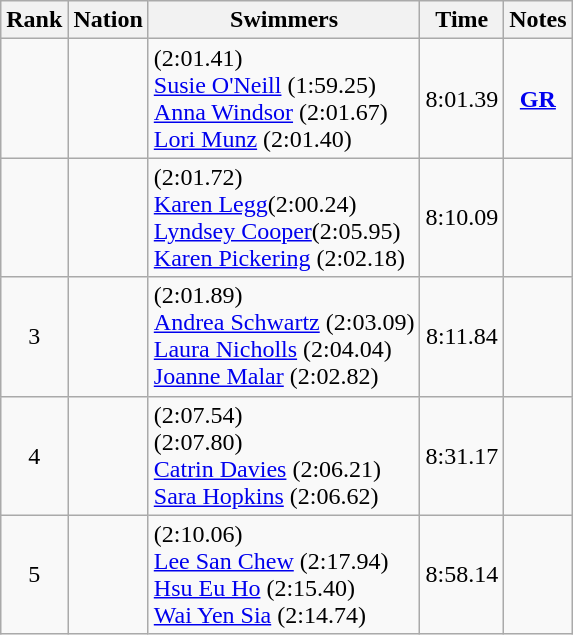<table class="wikitable sortable" style="text-align:center">
<tr>
<th>Rank</th>
<th>Nation</th>
<th>Swimmers</th>
<th>Time</th>
<th>Notes</th>
</tr>
<tr>
<td></td>
<td></td>
<td align=left> (2:01.41)<br><a href='#'>Susie O'Neill</a> (1:59.25)<br><a href='#'>Anna Windsor</a> (2:01.67)<br><a href='#'>Lori Munz</a> (2:01.40)</td>
<td>8:01.39</td>
<td><strong><a href='#'>GR</a></strong></td>
</tr>
<tr>
<td></td>
<td></td>
<td align=left> (2:01.72)<br><a href='#'>Karen Legg</a>(2:00.24)<br><a href='#'>Lyndsey Cooper</a>(2:05.95)<br><a href='#'>Karen Pickering</a> (2:02.18)</td>
<td>8:10.09</td>
<td></td>
</tr>
<tr>
<td>3</td>
<td></td>
<td align=left> (2:01.89)<br><a href='#'>Andrea Schwartz</a> (2:03.09)<br><a href='#'>Laura Nicholls</a> (2:04.04)<br><a href='#'>Joanne Malar</a> (2:02.82)</td>
<td>8:11.84</td>
<td></td>
</tr>
<tr>
<td>4</td>
<td></td>
<td align=left> (2:07.54)<br> (2:07.80)<br><a href='#'>Catrin Davies</a> (2:06.21)<br><a href='#'>Sara Hopkins</a> (2:06.62)</td>
<td>8:31.17</td>
<td></td>
</tr>
<tr>
<td>5</td>
<td></td>
<td align=left> (2:10.06)<br><a href='#'>Lee San Chew</a> (2:17.94)<br><a href='#'>Hsu Eu Ho</a> (2:15.40)<br><a href='#'>Wai Yen Sia</a> (2:14.74)</td>
<td>8:58.14</td>
<td></td>
</tr>
</table>
